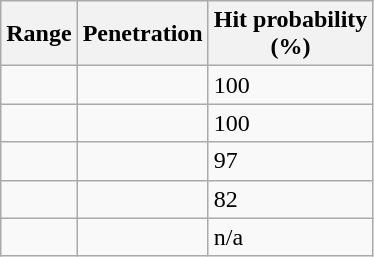<table class="wikitable">
<tr>
<th>Range</th>
<th>Penetration</th>
<th>Hit probability<br>(%)</th>
</tr>
<tr>
<td></td>
<td></td>
<td>100</td>
</tr>
<tr>
<td></td>
<td></td>
<td>100</td>
</tr>
<tr>
<td></td>
<td></td>
<td>97</td>
</tr>
<tr>
<td></td>
<td></td>
<td>82</td>
</tr>
<tr>
<td></td>
<td></td>
<td>n/a</td>
</tr>
</table>
